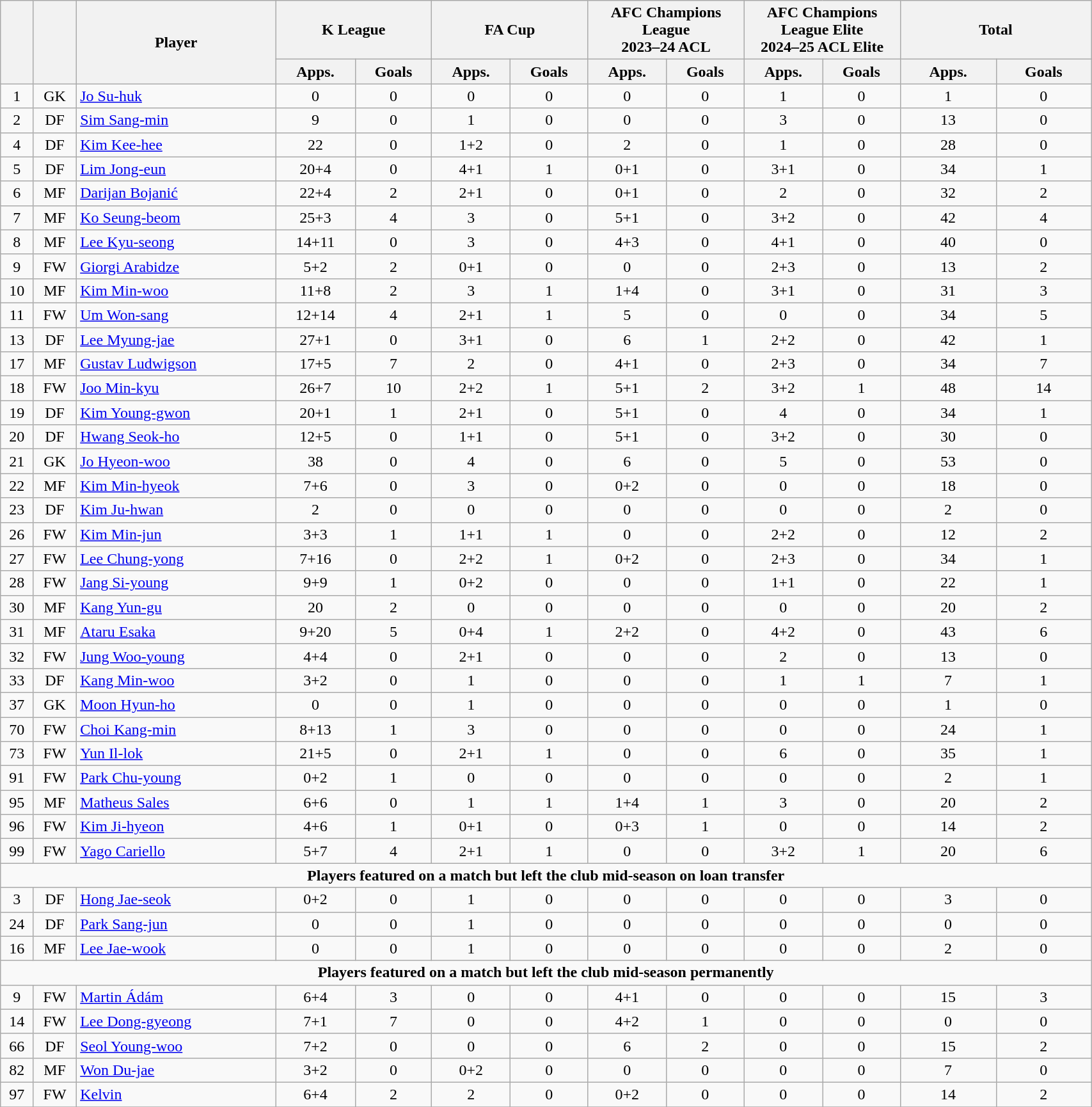<table class="wikitable" style="text-align:center; font-size:100%; width:90%;">
<tr>
<th rowspan=2></th>
<th rowspan=2></th>
<th rowspan=2 width="200">Player</th>
<th colspan=2 width="105">K League</th>
<th colspan=2 width="105">FA Cup</th>
<th colspan=2 width="105">AFC Champions League<br>2023–24 ACL</th>
<th colspan=2 width="105">AFC Champions League Elite<br> 2024–25 ACL Elite</th>
<th colspan=2 width="130">Total</th>
</tr>
<tr>
<th>Apps.</th>
<th> Goals</th>
<th>Apps.</th>
<th> Goals</th>
<th>Apps.</th>
<th> Goals</th>
<th>Apps.</th>
<th> Goals</th>
<th>Apps.</th>
<th> Goals</th>
</tr>
<tr>
<td>1</td>
<td>GK</td>
<td align="left"> <a href='#'>Jo Su-huk</a></td>
<td>0</td>
<td>0</td>
<td>0</td>
<td>0</td>
<td>0</td>
<td>0</td>
<td>1</td>
<td>0</td>
<td>1</td>
<td>0</td>
</tr>
<tr>
<td>2</td>
<td>DF</td>
<td align="left"> <a href='#'>Sim Sang-min</a></td>
<td>9</td>
<td>0</td>
<td>1</td>
<td>0</td>
<td>0</td>
<td>0</td>
<td>3</td>
<td>0</td>
<td>13</td>
<td>0</td>
</tr>
<tr>
<td>4</td>
<td>DF</td>
<td align="left"> <a href='#'>Kim Kee-hee</a></td>
<td>22</td>
<td>0</td>
<td>1+2</td>
<td>0</td>
<td>2</td>
<td>0</td>
<td>1</td>
<td>0</td>
<td>28</td>
<td>0</td>
</tr>
<tr>
<td>5</td>
<td>DF</td>
<td align="left"> <a href='#'>Lim Jong-eun</a></td>
<td>20+4</td>
<td>0</td>
<td>4+1</td>
<td>1</td>
<td>0+1</td>
<td>0</td>
<td>3+1</td>
<td>0</td>
<td>34</td>
<td>1</td>
</tr>
<tr>
<td>6</td>
<td>MF</td>
<td align="left"> <a href='#'>Darijan Bojanić</a></td>
<td>22+4</td>
<td>2</td>
<td>2+1</td>
<td>0</td>
<td>0+1</td>
<td>0</td>
<td>2</td>
<td>0</td>
<td>32</td>
<td>2</td>
</tr>
<tr>
<td>7</td>
<td>MF</td>
<td align="left"> <a href='#'>Ko Seung-beom</a></td>
<td>25+3</td>
<td>4</td>
<td>3</td>
<td>0</td>
<td>5+1</td>
<td>0</td>
<td>3+2</td>
<td>0</td>
<td>42</td>
<td>4</td>
</tr>
<tr>
<td>8</td>
<td>MF</td>
<td align="left"> <a href='#'>Lee Kyu-seong</a></td>
<td>14+11</td>
<td>0</td>
<td>3</td>
<td>0</td>
<td>4+3</td>
<td>0</td>
<td>4+1</td>
<td>0</td>
<td>40</td>
<td>0</td>
</tr>
<tr>
<td>9</td>
<td>FW</td>
<td align="left"> <a href='#'>Giorgi Arabidze</a></td>
<td>5+2</td>
<td>2</td>
<td>0+1</td>
<td>0</td>
<td>0</td>
<td>0</td>
<td>2+3</td>
<td>0</td>
<td>13</td>
<td>2</td>
</tr>
<tr>
<td>10</td>
<td>MF</td>
<td align="left"> <a href='#'>Kim Min-woo</a></td>
<td>11+8</td>
<td>2</td>
<td>3</td>
<td>1</td>
<td>1+4</td>
<td>0</td>
<td>3+1</td>
<td>0</td>
<td>31</td>
<td>3</td>
</tr>
<tr>
<td>11</td>
<td>FW</td>
<td align="left"> <a href='#'>Um Won-sang</a></td>
<td>12+14</td>
<td>4</td>
<td>2+1</td>
<td>1</td>
<td>5</td>
<td>0</td>
<td>0</td>
<td>0</td>
<td>34</td>
<td>5</td>
</tr>
<tr>
<td>13</td>
<td>DF</td>
<td align="left"> <a href='#'>Lee Myung-jae</a></td>
<td>27+1</td>
<td>0</td>
<td>3+1</td>
<td>0</td>
<td>6</td>
<td>1</td>
<td>2+2</td>
<td>0</td>
<td>42</td>
<td>1</td>
</tr>
<tr>
<td>17</td>
<td>MF</td>
<td align="left"> <a href='#'>Gustav Ludwigson</a></td>
<td>17+5</td>
<td>7</td>
<td>2</td>
<td>0</td>
<td>4+1</td>
<td>0</td>
<td>2+3</td>
<td>0</td>
<td>34</td>
<td>7</td>
</tr>
<tr>
<td>18</td>
<td>FW</td>
<td align="left"> <a href='#'>Joo Min-kyu</a></td>
<td>26+7</td>
<td>10</td>
<td>2+2</td>
<td>1</td>
<td>5+1</td>
<td>2</td>
<td>3+2</td>
<td>1</td>
<td>48</td>
<td>14</td>
</tr>
<tr>
<td>19</td>
<td>DF</td>
<td align="left"> <a href='#'>Kim Young-gwon</a></td>
<td>20+1</td>
<td>1</td>
<td>2+1</td>
<td>0</td>
<td>5+1</td>
<td>0</td>
<td>4</td>
<td>0</td>
<td>34</td>
<td>1</td>
</tr>
<tr>
<td>20</td>
<td>DF</td>
<td align="left"> <a href='#'>Hwang Seok-ho</a></td>
<td>12+5</td>
<td>0</td>
<td>1+1</td>
<td>0</td>
<td>5+1</td>
<td>0</td>
<td>3+2</td>
<td>0</td>
<td>30</td>
<td>0</td>
</tr>
<tr>
<td>21</td>
<td>GK</td>
<td align="left"> <a href='#'>Jo Hyeon-woo</a></td>
<td>38</td>
<td>0</td>
<td>4</td>
<td>0</td>
<td>6</td>
<td>0</td>
<td>5</td>
<td>0</td>
<td>53</td>
<td>0</td>
</tr>
<tr>
<td>22</td>
<td>MF</td>
<td align="left"> <a href='#'>Kim Min-hyeok</a></td>
<td>7+6</td>
<td>0</td>
<td>3</td>
<td>0</td>
<td>0+2</td>
<td>0</td>
<td>0</td>
<td>0</td>
<td>18</td>
<td>0</td>
</tr>
<tr>
<td>23</td>
<td>DF</td>
<td align="left"> <a href='#'>Kim Ju-hwan</a></td>
<td>2</td>
<td>0</td>
<td>0</td>
<td>0</td>
<td>0</td>
<td>0</td>
<td>0</td>
<td>0</td>
<td>2</td>
<td>0</td>
</tr>
<tr>
<td>26</td>
<td>FW</td>
<td align="left"> <a href='#'>Kim Min-jun</a></td>
<td>3+3</td>
<td>1</td>
<td>1+1</td>
<td>1</td>
<td>0</td>
<td>0</td>
<td>2+2</td>
<td>0</td>
<td>12</td>
<td>2</td>
</tr>
<tr>
<td>27</td>
<td>FW</td>
<td align="left"> <a href='#'>Lee Chung-yong</a></td>
<td>7+16</td>
<td>0</td>
<td>2+2</td>
<td>1</td>
<td>0+2</td>
<td>0</td>
<td>2+3</td>
<td>0</td>
<td>34</td>
<td>1</td>
</tr>
<tr>
<td>28</td>
<td>FW</td>
<td align="left"> <a href='#'>Jang Si-young</a></td>
<td>9+9</td>
<td>1</td>
<td>0+2</td>
<td>0</td>
<td>0</td>
<td>0</td>
<td>1+1</td>
<td>0</td>
<td>22</td>
<td>1</td>
</tr>
<tr>
<td>30</td>
<td>MF</td>
<td align="left"> <a href='#'>Kang Yun-gu</a></td>
<td>20</td>
<td>2</td>
<td>0</td>
<td>0</td>
<td>0</td>
<td>0</td>
<td>0</td>
<td>0</td>
<td>20</td>
<td>2</td>
</tr>
<tr>
<td>31</td>
<td>MF</td>
<td align="left"> <a href='#'>Ataru Esaka</a></td>
<td>9+20</td>
<td>5</td>
<td>0+4</td>
<td>1</td>
<td>2+2</td>
<td>0</td>
<td>4+2</td>
<td>0</td>
<td>43</td>
<td>6</td>
</tr>
<tr>
<td>32</td>
<td>FW</td>
<td align="left"> <a href='#'>Jung Woo-young</a></td>
<td>4+4</td>
<td>0</td>
<td>2+1</td>
<td>0</td>
<td>0</td>
<td>0</td>
<td>2</td>
<td>0</td>
<td>13</td>
<td>0</td>
</tr>
<tr>
<td>33</td>
<td>DF</td>
<td align="left"> <a href='#'>Kang Min-woo</a></td>
<td>3+2</td>
<td>0</td>
<td>1</td>
<td>0</td>
<td>0</td>
<td>0</td>
<td>1</td>
<td>1</td>
<td>7</td>
<td>1</td>
</tr>
<tr>
<td>37</td>
<td>GK</td>
<td align="left"> <a href='#'>Moon Hyun-ho</a></td>
<td>0</td>
<td>0</td>
<td>1</td>
<td>0</td>
<td>0</td>
<td>0</td>
<td>0</td>
<td>0</td>
<td>1</td>
<td>0</td>
</tr>
<tr>
<td>70</td>
<td>FW</td>
<td align="left"> <a href='#'>Choi Kang-min</a></td>
<td>8+13</td>
<td>1</td>
<td>3</td>
<td>0</td>
<td>0</td>
<td>0</td>
<td>0</td>
<td>0</td>
<td>24</td>
<td>1</td>
</tr>
<tr>
<td>73</td>
<td>FW</td>
<td align="left"> <a href='#'>Yun Il-lok</a></td>
<td>21+5</td>
<td>0</td>
<td>2+1</td>
<td>1</td>
<td>0</td>
<td>0</td>
<td>6</td>
<td>0</td>
<td>35</td>
<td>1</td>
</tr>
<tr>
<td>91</td>
<td>FW</td>
<td align="left"> <a href='#'>Park Chu-young</a></td>
<td>0+2</td>
<td>1</td>
<td>0</td>
<td>0</td>
<td>0</td>
<td>0</td>
<td>0</td>
<td>0</td>
<td>2</td>
<td>1</td>
</tr>
<tr>
<td>95</td>
<td>MF</td>
<td align="left"> <a href='#'>Matheus Sales</a></td>
<td>6+6</td>
<td>0</td>
<td>1</td>
<td>1</td>
<td>1+4</td>
<td>1</td>
<td>3</td>
<td>0</td>
<td>20</td>
<td>2</td>
</tr>
<tr>
<td>96</td>
<td>FW</td>
<td align="left"> <a href='#'>Kim Ji-hyeon</a></td>
<td>4+6</td>
<td>1</td>
<td>0+1</td>
<td>0</td>
<td>0+3</td>
<td>1</td>
<td>0</td>
<td>0</td>
<td>14</td>
<td>2</td>
</tr>
<tr>
<td>99</td>
<td>FW</td>
<td align="left"> <a href='#'>Yago Cariello</a></td>
<td>5+7</td>
<td>4</td>
<td>2+1</td>
<td>1</td>
<td>0</td>
<td>0</td>
<td>3+2</td>
<td>1</td>
<td>20</td>
<td>6</td>
</tr>
<tr>
<td colspan="15"><strong>Players featured on a match but left the club mid-season on loan transfer</strong></td>
</tr>
<tr>
<td>3</td>
<td>DF</td>
<td align="left"> <a href='#'>Hong Jae-seok</a></td>
<td>0+2</td>
<td>0</td>
<td>1</td>
<td>0</td>
<td>0</td>
<td>0</td>
<td>0</td>
<td>0</td>
<td>3</td>
<td>0</td>
</tr>
<tr>
<td>24</td>
<td>DF</td>
<td align="left"> <a href='#'>Park Sang-jun</a></td>
<td>0</td>
<td>0</td>
<td>1</td>
<td>0</td>
<td>0</td>
<td>0</td>
<td>0</td>
<td>0</td>
<td>0</td>
<td>0</td>
</tr>
<tr>
<td>16</td>
<td>MF</td>
<td align="left"> <a href='#'>Lee Jae-wook</a></td>
<td>0</td>
<td>0</td>
<td>1</td>
<td>0</td>
<td>0</td>
<td>0</td>
<td>0</td>
<td>0</td>
<td>2</td>
<td>0</td>
</tr>
<tr>
<td colspan="15"><strong>Players featured on a match but left the club mid-season permanently</strong></td>
</tr>
<tr>
<td>9</td>
<td>FW</td>
<td align="left"> <a href='#'>Martin Ádám</a></td>
<td>6+4</td>
<td>3</td>
<td>0</td>
<td>0</td>
<td>4+1</td>
<td>0</td>
<td>0</td>
<td>0</td>
<td>15</td>
<td>3</td>
</tr>
<tr>
<td>14</td>
<td>FW</td>
<td align="left"> <a href='#'>Lee Dong-gyeong</a></td>
<td>7+1</td>
<td>7</td>
<td>0</td>
<td>0</td>
<td>4+2</td>
<td>1</td>
<td>0</td>
<td>0</td>
<td>0</td>
<td>0</td>
</tr>
<tr>
<td>66</td>
<td>DF</td>
<td align="left"> <a href='#'>Seol Young-woo</a></td>
<td>7+2</td>
<td>0</td>
<td>0</td>
<td>0</td>
<td>6</td>
<td>2</td>
<td>0</td>
<td>0</td>
<td>15</td>
<td>2</td>
</tr>
<tr>
<td>82</td>
<td>MF</td>
<td align="left"> <a href='#'>Won Du-jae</a></td>
<td>3+2</td>
<td>0</td>
<td>0+2</td>
<td>0</td>
<td>0</td>
<td>0</td>
<td>0</td>
<td>0</td>
<td>7</td>
<td>0</td>
</tr>
<tr>
<td>97</td>
<td>FW</td>
<td align="left"> <a href='#'>Kelvin</a></td>
<td>6+4</td>
<td>2</td>
<td>2</td>
<td>0</td>
<td>0+2</td>
<td>0</td>
<td>0</td>
<td>0</td>
<td>14</td>
<td>2</td>
</tr>
<tr>
</tr>
</table>
